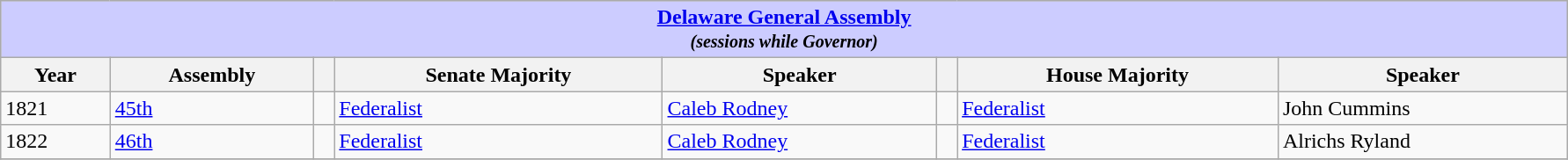<table class=wikitable style="width: 94%" style="text-align: center;" align="center">
<tr bgcolor=#cccccc>
<th colspan=12 style="background: #ccccff;"><strong><a href='#'>Delaware General Assembly</a></strong> <br> <small> <em>(sessions while Governor)</em></small></th>
</tr>
<tr>
<th>Year</th>
<th>Assembly</th>
<th></th>
<th>Senate Majority</th>
<th>Speaker</th>
<th></th>
<th>House Majority</th>
<th>Speaker</th>
</tr>
<tr>
<td>1821</td>
<td><a href='#'>45th</a></td>
<td></td>
<td><a href='#'>Federalist</a></td>
<td><a href='#'>Caleb Rodney</a></td>
<td></td>
<td><a href='#'>Federalist</a></td>
<td>John Cummins</td>
</tr>
<tr>
<td>1822</td>
<td><a href='#'>46th</a></td>
<td></td>
<td><a href='#'>Federalist</a></td>
<td><a href='#'>Caleb Rodney</a></td>
<td></td>
<td><a href='#'>Federalist</a></td>
<td>Alrichs Ryland</td>
</tr>
<tr>
</tr>
</table>
